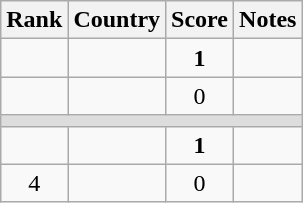<table class="wikitable sortable" style="text-align:center">
<tr>
<th>Rank</th>
<th>Country</th>
<th>Score</th>
<th class="unsortable">Notes</th>
</tr>
<tr>
<td></td>
<td align="left"></td>
<td><strong>1</strong></td>
<td></td>
</tr>
<tr>
<td></td>
<td align="left"></td>
<td>0</td>
<td></td>
</tr>
<tr bgcolor=#DDDDDD>
<td colspan=13></td>
</tr>
<tr>
<td></td>
<td align="left"></td>
<td><strong>1</strong></td>
<td></td>
</tr>
<tr>
<td>4</td>
<td align="left"></td>
<td>0</td>
<td></td>
</tr>
</table>
